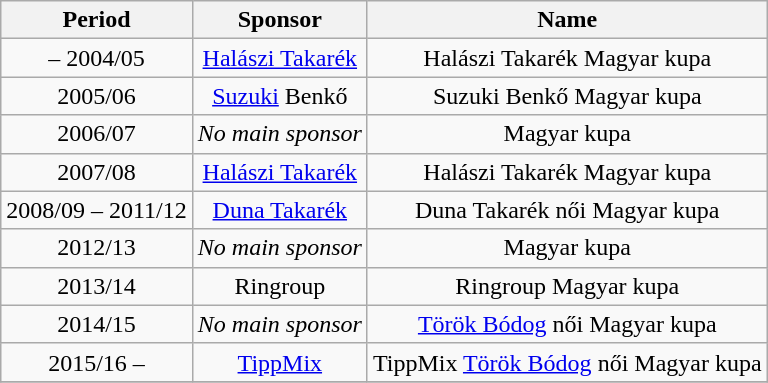<table class="wikitable" style="text-align:center;margin-left:1em">
<tr>
<th>Period</th>
<th>Sponsor</th>
<th>Name</th>
</tr>
<tr>
<td>– 2004/05</td>
<td><a href='#'>Halászi Takarék</a></td>
<td>Halászi Takarék Magyar kupa</td>
</tr>
<tr>
<td>2005/06</td>
<td><a href='#'>Suzuki</a> Benkő</td>
<td>Suzuki Benkő Magyar kupa</td>
</tr>
<tr>
<td>2006/07</td>
<td><em>No main sponsor</em></td>
<td>Magyar kupa</td>
</tr>
<tr>
<td>2007/08</td>
<td><a href='#'>Halászi Takarék</a></td>
<td>Halászi Takarék Magyar kupa</td>
</tr>
<tr>
<td>2008/09 – 2011/12</td>
<td><a href='#'>Duna Takarék</a></td>
<td>Duna Takarék női Magyar kupa</td>
</tr>
<tr>
<td>2012/13</td>
<td><em>No main sponsor</em></td>
<td>Magyar kupa</td>
</tr>
<tr>
<td>2013/14</td>
<td>Ringroup</td>
<td>Ringroup Magyar kupa</td>
</tr>
<tr>
<td>2014/15</td>
<td><em>No main sponsor</em></td>
<td><a href='#'>Török Bódog</a> női Magyar kupa</td>
</tr>
<tr>
<td>2015/16 –</td>
<td><a href='#'>TippMix</a></td>
<td>TippMix <a href='#'>Török Bódog</a> női Magyar kupa</td>
</tr>
<tr>
</tr>
</table>
